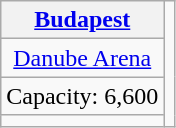<table class="wikitable" style="text-align:center">
<tr>
<th><a href='#'>Budapest</a></th>
<td rowspan=4></td>
</tr>
<tr>
<td><a href='#'>Danube Arena</a></td>
</tr>
<tr>
<td>Capacity: 6,600</td>
</tr>
<tr>
<td></td>
</tr>
</table>
